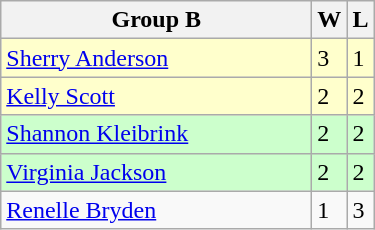<table class="wikitable">
<tr>
<th width=200>Group B</th>
<th>W</th>
<th>L</th>
</tr>
<tr bgcolor=#ffffcc>
<td> <a href='#'>Sherry Anderson</a></td>
<td>3</td>
<td>1</td>
</tr>
<tr bgcolor=#ffffcc>
<td> <a href='#'>Kelly Scott</a></td>
<td>2</td>
<td>2</td>
</tr>
<tr bgcolor=#ccffcc>
<td> <a href='#'>Shannon Kleibrink</a></td>
<td>2</td>
<td>2</td>
</tr>
<tr bgcolor=#ccffcc>
<td> <a href='#'>Virginia Jackson</a></td>
<td>2</td>
<td>2</td>
</tr>
<tr>
<td> <a href='#'>Renelle Bryden</a></td>
<td>1</td>
<td>3</td>
</tr>
</table>
